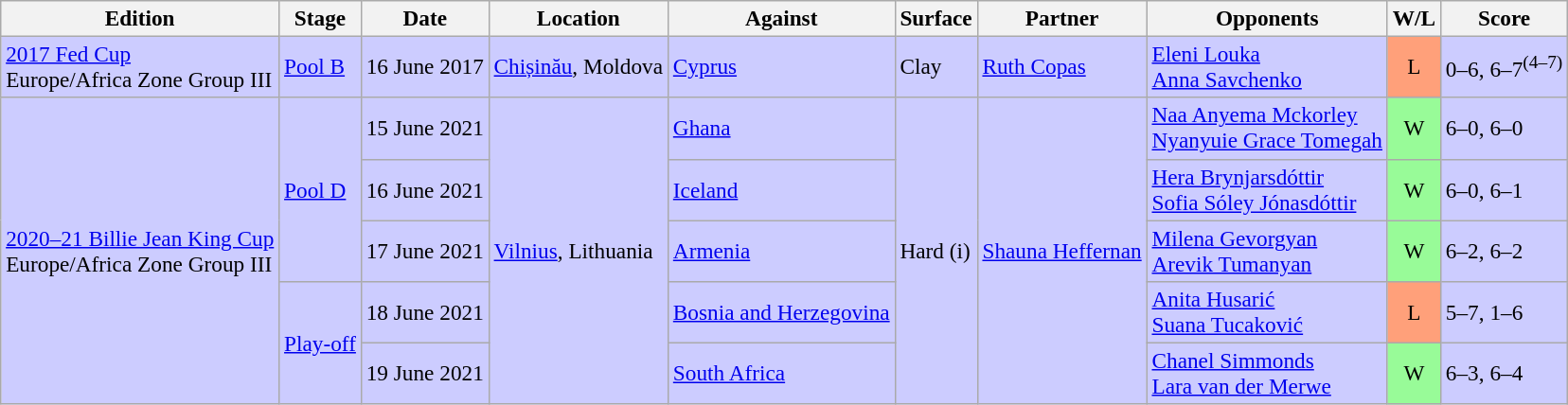<table class=wikitable style=font-size:97%>
<tr>
<th>Edition</th>
<th>Stage</th>
<th>Date</th>
<th>Location</th>
<th>Against</th>
<th>Surface</th>
<th>Partner</th>
<th>Opponents</th>
<th>W/L</th>
<th>Score</th>
</tr>
<tr style="background:#CCCCFF;">
<td><a href='#'>2017 Fed Cup</a> <br> Europe/Africa Zone Group III</td>
<td><a href='#'>Pool B</a></td>
<td>16 June 2017</td>
<td><a href='#'>Chișinău</a>, Moldova</td>
<td> <a href='#'>Cyprus</a></td>
<td>Clay</td>
<td><a href='#'>Ruth Copas</a></td>
<td><a href='#'>Eleni Louka</a> <br> <a href='#'>Anna Savchenko</a></td>
<td style="text-align:center; background:#ffa07a;">L</td>
<td>0–6, 6–7<sup>(4–7)</sup></td>
</tr>
<tr style="background:#CCCCFF;">
<td rowspan=5><a href='#'>2020–21 Billie Jean King Cup</a> <br> Europe/Africa Zone Group III</td>
<td rowspan=3><a href='#'>Pool D</a></td>
<td>15 June 2021</td>
<td rowspan=5><a href='#'>Vilnius</a>, Lithuania</td>
<td> <a href='#'>Ghana</a></td>
<td rowspan=5>Hard (i)</td>
<td rowspan=5><a href='#'>Shauna Heffernan</a></td>
<td><a href='#'>Naa Anyema Mckorley</a> <br> <a href='#'>Nyanyuie Grace Tomegah</a></td>
<td style="text-align:center; background:#98fb98;">W</td>
<td>6–0, 6–0</td>
</tr>
<tr style="background:#CCCCFF;">
<td>16 June 2021</td>
<td> <a href='#'>Iceland</a></td>
<td><a href='#'>Hera Brynjarsdóttir</a> <br> <a href='#'>Sofia Sóley Jónasdóttir</a></td>
<td style="text-align:center; background:#98fb98;">W</td>
<td>6–0, 6–1</td>
</tr>
<tr style="background:#CCCCFF;">
<td>17 June 2021</td>
<td> <a href='#'>Armenia</a></td>
<td><a href='#'>Milena Gevorgyan</a> <br> <a href='#'>Arevik Tumanyan</a></td>
<td style="text-align:center; background:#98fb98;">W</td>
<td>6–2, 6–2</td>
</tr>
<tr style="background:#CCCCFF;">
<td rowspan=2><a href='#'>Play-off</a></td>
<td>18 June 2021</td>
<td> <a href='#'>Bosnia and Herzegovina</a></td>
<td><a href='#'>Anita Husarić</a> <br> <a href='#'>Suana Tucaković</a></td>
<td style="text-align:center; background:#ffa07a;">L</td>
<td>5–7, 1–6</td>
</tr>
<tr style="background:#CCCCFF;">
<td>19 June 2021</td>
<td> <a href='#'>South Africa</a></td>
<td><a href='#'>Chanel Simmonds</a> <br> <a href='#'>Lara van der Merwe</a></td>
<td style="text-align:center; background:#98fb98;">W</td>
<td>6–3, 6–4</td>
</tr>
</table>
